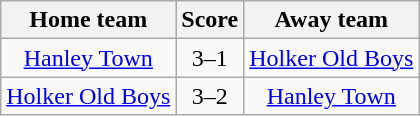<table class="wikitable" style="text-align: center">
<tr>
<th>Home team</th>
<th>Score</th>
<th>Away team</th>
</tr>
<tr>
<td><a href='#'>Hanley Town</a></td>
<td>3–1</td>
<td><a href='#'>Holker Old Boys</a></td>
</tr>
<tr>
<td><a href='#'>Holker Old Boys</a></td>
<td>3–2</td>
<td><a href='#'>Hanley Town</a></td>
</tr>
</table>
